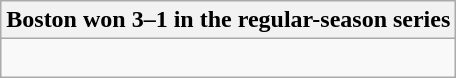<table class="wikitable collapsible collapsed">
<tr>
<th>Boston won 3–1 in the regular-season series</th>
</tr>
<tr>
<td><br>


</td>
</tr>
</table>
